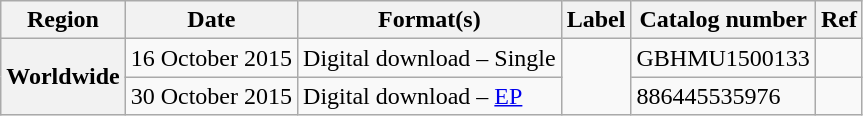<table class="wikitable plainrowheaders">
<tr>
<th scope="col">Region</th>
<th scope="col">Date</th>
<th scope="col">Format(s)</th>
<th scope="col">Label</th>
<th scope="col">Catalog number</th>
<th scope="col">Ref</th>
</tr>
<tr>
<th scope="row" rowspan="2">Worldwide</th>
<td>16 October 2015</td>
<td>Digital download – Single</td>
<td rowspan="2"></td>
<td>GBHMU1500133</td>
<td></td>
</tr>
<tr>
<td>30 October 2015</td>
<td>Digital download – <a href='#'>EP</a></td>
<td>886445535976</td>
<td></td>
</tr>
</table>
